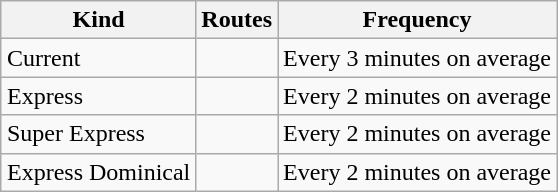<table class="wikitable" style="margin-left: auto; margin-right: auto; border: none;">
<tr>
<th>Kind</th>
<th>Routes</th>
<th>Frequency</th>
</tr>
<tr>
<td>Current</td>
<td>  </td>
<td>Every 3 minutes on average</td>
</tr>
<tr>
<td>Express</td>
<td>    </td>
<td>Every 2 minutes on average</td>
</tr>
<tr>
<td>Super Express</td>
<td> </td>
<td>Every 2 minutes on average</td>
</tr>
<tr>
<td>Express Dominical</td>
<td></td>
<td>Every 2 minutes on average</td>
</tr>
</table>
